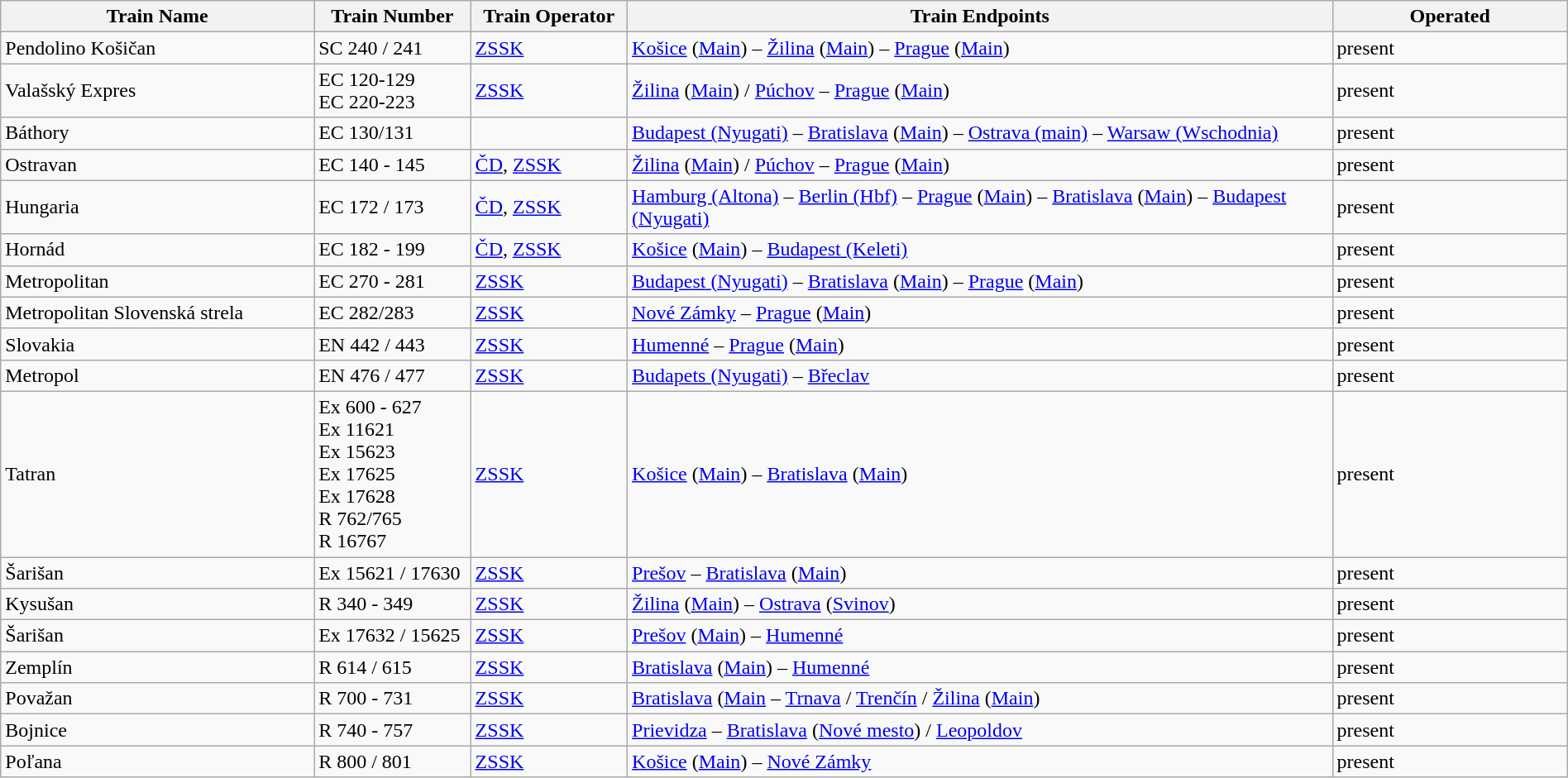<table class="wikitable" width=100%>
<tr>
<th width=20%>Train Name</th>
<th width=10%>Train Number</th>
<th width=10%>Train Operator</th>
<th width=45%>Train Endpoints</th>
<th width=15%>Operated</th>
</tr>
<tr>
<td>Pendolino Košičan</td>
<td>SC 240 / 241</td>
<td><a href='#'>ZSSK</a></td>
<td><a href='#'>Košice</a> (<a href='#'>Main</a>) – <a href='#'>Žilina</a> (<a href='#'>Main</a>) – <a href='#'>Prague</a> (<a href='#'>Main</a>)</td>
<td>present</td>
</tr>
<tr>
<td>Valašský Expres</td>
<td>EC 120-129 <br> EC 220-223</td>
<td><a href='#'>ZSSK</a></td>
<td><a href='#'>Žilina</a> (<a href='#'>Main</a>) / <a href='#'>Púchov</a> – <a href='#'>Prague</a> (<a href='#'>Main</a>)</td>
<td>present</td>
</tr>
<tr>
<td>Báthory</td>
<td>EC 130/131</td>
<td></td>
<td><a href='#'>Budapest (Nyugati)</a> – <a href='#'>Bratislava</a> (<a href='#'>Main</a>) – <a href='#'>Ostrava (main)</a> – <a href='#'>Warsaw (Wschodnia)</a></td>
<td>present</td>
</tr>
<tr>
<td>Ostravan</td>
<td>EC 140 - 145</td>
<td><a href='#'>ČD</a>, <a href='#'>ZSSK</a></td>
<td><a href='#'>Žilina</a> (<a href='#'>Main</a>) / <a href='#'>Púchov</a> – <a href='#'>Prague</a> (<a href='#'>Main</a>)</td>
<td>present</td>
</tr>
<tr>
<td>Hungaria</td>
<td>EC 172 / 173</td>
<td><a href='#'>ČD</a>, <a href='#'>ZSSK</a></td>
<td><a href='#'>Hamburg (Altona)</a>  – <a href='#'>Berlin (Hbf)</a> – <a href='#'>Prague</a> (<a href='#'>Main</a>) – <a href='#'>Bratislava</a> (<a href='#'>Main</a>) – <a href='#'>Budapest (Nyugati)</a></td>
<td>present</td>
</tr>
<tr>
<td>Hornád</td>
<td>EC 182 - 199</td>
<td><a href='#'>ČD</a>, <a href='#'>ZSSK</a></td>
<td><a href='#'>Košice</a> (<a href='#'>Main</a>) – <a href='#'>Budapest (Keleti)</a></td>
<td>present</td>
</tr>
<tr>
<td>Metropolitan</td>
<td>EC 270 - 281</td>
<td><a href='#'>ZSSK</a></td>
<td><a href='#'>Budapest (Nyugati)</a> – <a href='#'>Bratislava</a> (<a href='#'>Main</a>) –  <a href='#'>Prague</a> (<a href='#'>Main</a>)</td>
<td>present</td>
</tr>
<tr>
<td>Metropolitan Slovenská strela</td>
<td>EC 282/283</td>
<td><a href='#'>ZSSK</a></td>
<td><a href='#'>Nové Zámky</a> – <a href='#'>Prague</a> (<a href='#'>Main</a>)</td>
<td>present</td>
</tr>
<tr>
<td>Slovakia</td>
<td>EN 442 / 443</td>
<td><a href='#'>ZSSK</a></td>
<td><a href='#'>Humenné</a> – <a href='#'>Prague</a> (<a href='#'>Main</a>)</td>
<td>present</td>
</tr>
<tr>
<td>Metropol</td>
<td>EN 476 / 477</td>
<td><a href='#'>ZSSK</a></td>
<td><a href='#'>Budapets (Nyugati)</a> – <a href='#'>Břeclav</a></td>
<td>present</td>
</tr>
<tr>
<td>Tatran</td>
<td>Ex 600 - 627 <br> Ex 11621 <br> Ex 15623 <br> Ex 17625 <br> Ex 17628  <br> R 762/765  <br> R 16767</td>
<td><a href='#'>ZSSK</a></td>
<td><a href='#'>Košice</a> (<a href='#'>Main</a>) – <a href='#'>Bratislava</a> (<a href='#'>Main</a>)</td>
<td>present</td>
</tr>
<tr>
<td>Šarišan</td>
<td>Ex 15621 / 17630</td>
<td><a href='#'>ZSSK</a></td>
<td><a href='#'>Prešov</a>  – <a href='#'>Bratislava</a> (<a href='#'>Main</a>)</td>
<td>present</td>
</tr>
<tr>
<td>Kysušan</td>
<td>R 340 - 349</td>
<td><a href='#'>ZSSK</a></td>
<td><a href='#'>Žilina</a> (<a href='#'>Main</a>) – <a href='#'>Ostrava</a> (<a href='#'>Svinov</a>)</td>
<td>present</td>
</tr>
<tr>
<td>Šarišan</td>
<td>Ex 17632 / 15625</td>
<td><a href='#'>ZSSK</a></td>
<td><a href='#'>Prešov</a> (<a href='#'>Main</a>) – <a href='#'>Humenné</a></td>
<td>present</td>
</tr>
<tr>
<td>Zemplín</td>
<td>R 614 / 615</td>
<td><a href='#'>ZSSK</a></td>
<td><a href='#'>Bratislava</a> (<a href='#'>Main</a>) – <a href='#'>Humenné</a></td>
<td>present</td>
</tr>
<tr>
<td>Považan</td>
<td>R 700 - 731</td>
<td><a href='#'>ZSSK</a></td>
<td><a href='#'>Bratislava</a> (<a href='#'>Main</a> – <a href='#'>Trnava</a> / <a href='#'>Trenčín</a> / <a href='#'>Žilina</a> (<a href='#'>Main</a>)</td>
<td>present</td>
</tr>
<tr>
<td>Bojnice</td>
<td>R 740 - 757</td>
<td><a href='#'>ZSSK</a></td>
<td><a href='#'>Prievidza</a>  – <a href='#'>Bratislava</a> (<a href='#'>Nové mesto</a>) /  <a href='#'>Leopoldov</a></td>
<td>present</td>
</tr>
<tr>
<td>Poľana</td>
<td>R 800 / 801</td>
<td><a href='#'>ZSSK</a></td>
<td><a href='#'>Košice</a> (<a href='#'>Main</a>) – <a href='#'>Nové Zámky</a></td>
<td>present</td>
</tr>
</table>
